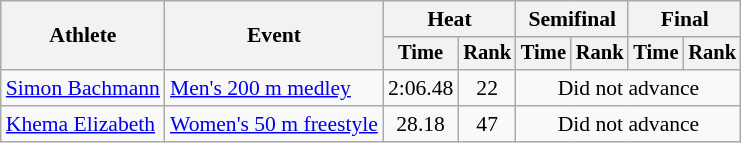<table class=wikitable style="text-align:center; font-size:90%">
<tr>
<th rowspan=2>Athlete</th>
<th rowspan=2>Event</th>
<th colspan=2>Heat</th>
<th colspan=2>Semifinal</th>
<th colspan=2>Final</th>
</tr>
<tr style="font-size:95%">
<th>Time</th>
<th>Rank</th>
<th>Time</th>
<th>Rank</th>
<th>Time</th>
<th>Rank</th>
</tr>
<tr>
<td align=left><a href='#'>Simon Bachmann</a></td>
<td align=left><a href='#'>Men's 200 m medley</a></td>
<td>2:06.48</td>
<td>22</td>
<td colspan=4>Did not advance</td>
</tr>
<tr>
<td align=left><a href='#'>Khema Elizabeth</a></td>
<td align=left><a href='#'>Women's 50 m freestyle</a></td>
<td>28.18</td>
<td>47</td>
<td colspan=4>Did not advance</td>
</tr>
</table>
